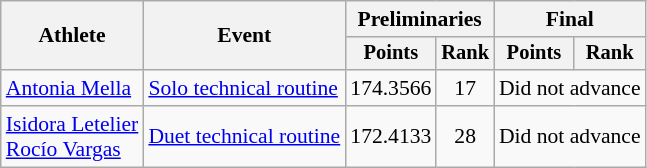<table class="wikitable" style="text-align:center; font-size:90%;">
<tr>
<th rowspan="2">Athlete</th>
<th rowspan="2">Event</th>
<th colspan="2">Preliminaries</th>
<th colspan="2">Final</th>
</tr>
<tr style="font-size:95%">
<th>Points</th>
<th>Rank</th>
<th>Points</th>
<th>Rank</th>
</tr>
<tr>
<td align=left><a href='#'>Antonia Mella</a></td>
<td align=left><a href='#'>Solo technical routine</a></td>
<td>174.3566</td>
<td>17</td>
<td colspan=2>Did not advance</td>
</tr>
<tr>
<td align=left><a href='#'>Isidora Letelier</a><br> <a href='#'>Rocío Vargas</a></td>
<td align=left><a href='#'>Duet technical routine</a></td>
<td>172.4133</td>
<td>28</td>
<td colspan=2>Did not advance</td>
</tr>
</table>
